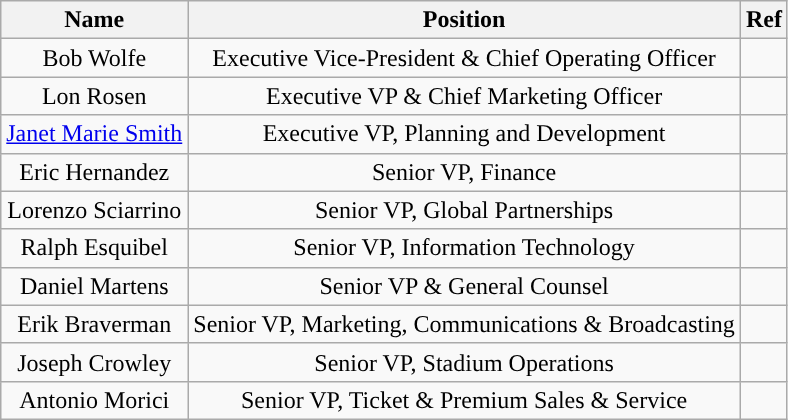<table class="wikitable" style="text-align:center">
<tr>
<th>Name</th>
<th>Position</th>
<th>Ref</th>
</tr>
<tr>
<td>Bob Wolfe</td>
<td>Executive Vice-President & Chief Operating Officer</td>
<td></td>
</tr>
<tr>
<td>Lon Rosen</td>
<td>Executive VP & Chief Marketing Officer</td>
<td></td>
</tr>
<tr>
<td><a href='#'>Janet Marie Smith</a></td>
<td>Executive VP, Planning and Development</td>
<td></td>
</tr>
<tr>
<td>Eric Hernandez</td>
<td>Senior VP, Finance</td>
<td></td>
</tr>
<tr>
<td>Lorenzo Sciarrino</td>
<td>Senior VP, Global Partnerships</td>
<td></td>
</tr>
<tr>
<td>Ralph Esquibel</td>
<td>Senior VP, Information Technology</td>
<td></td>
</tr>
<tr>
<td>Daniel Martens</td>
<td>Senior VP & General Counsel</td>
<td></td>
</tr>
<tr>
<td>Erik Braverman</td>
<td>Senior VP, Marketing, Communications & Broadcasting</td>
<td></td>
</tr>
<tr>
<td>Joseph Crowley</td>
<td>Senior VP, Stadium Operations</td>
<td></td>
</tr>
<tr>
<td>Antonio Morici</td>
<td>Senior VP, Ticket & Premium Sales & Service</td>
<td></td>
</tr>
</table>
